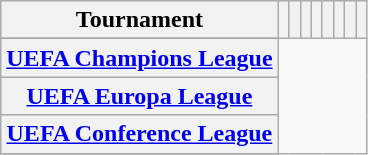<table class="wikitable plainrowheaders sortable" style="text-align:center">
<tr>
<th>Tournament</th>
<th scope=col></th>
<th scope=col></th>
<th scope=col></th>
<th scope=col></th>
<th scope=col></th>
<th scope=col></th>
<th scope=col></th>
<th scope=col></th>
</tr>
<tr>
</tr>
<tr>
<th scope="row" align=left><a href='#'>UEFA Champions League</a><br></th>
</tr>
<tr>
<th scope="row" align=center><a href='#'>UEFA Europa League</a><br></th>
</tr>
<tr>
<th scope="row" align=center><a href='#'>UEFA Conference League</a><br></th>
</tr>
<tr>
</tr>
</table>
